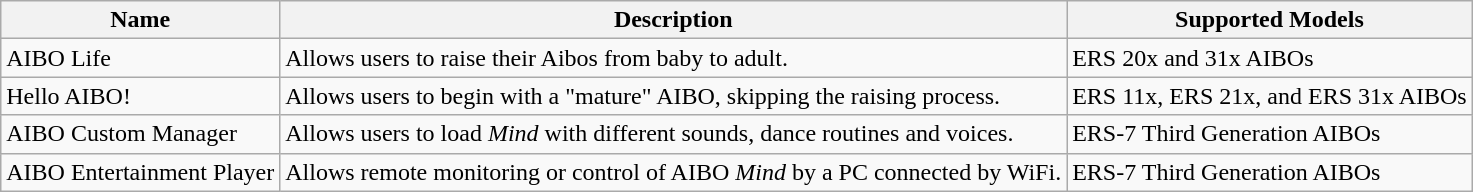<table class="wikitable">
<tr>
<th>Name</th>
<th>Description</th>
<th>Supported Models</th>
</tr>
<tr>
<td>AIBO Life</td>
<td>Allows users to raise their Aibos from baby to adult.</td>
<td>ERS 20x and 31x AIBOs</td>
</tr>
<tr>
<td>Hello AIBO!</td>
<td>Allows users to begin with a "mature" AIBO, skipping the raising process.</td>
<td>ERS 11x, ERS 21x, and ERS 31x AIBOs</td>
</tr>
<tr>
<td>AIBO Custom Manager</td>
<td>Allows users to load <em>Mind</em> with different sounds, dance routines and voices.</td>
<td>ERS-7 Third Generation AIBOs</td>
</tr>
<tr>
<td>AIBO Entertainment Player</td>
<td>Allows remote monitoring or control of AIBO <em>Mind</em> by a PC connected by WiFi.</td>
<td>ERS-7 Third Generation AIBOs</td>
</tr>
</table>
